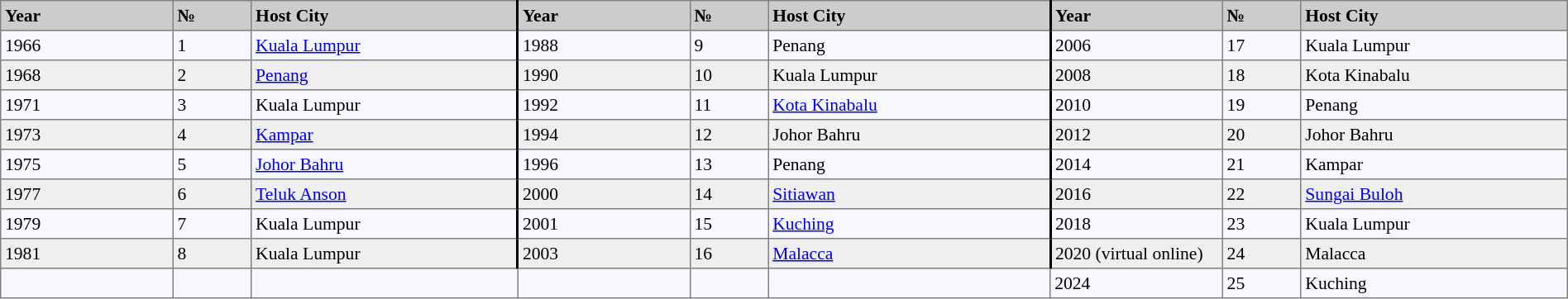<table class="mw-collapsible" bgcolor="#f7f8ff" cellpadding="3" cellspacing="0" width="100%" border="1" style="font-size: 90%; border: grey solid 1px; border-collapse: collapse;">
<tr bgcolor="#CCCCCC">
<td style="width:11%"><strong>Year</strong></td>
<td style="width:5%"><strong>№</strong></td>
<td style="width:17%; border-right:2px solid"><strong>Host City</strong></td>
<td style="width:11%"><strong>Year</strong></td>
<td style="width:5%"><strong>№</strong></td>
<td style="width:18%; border-right:2px solid"><strong>Host City</strong></td>
<td style="width:11%"><strong>Year</strong></td>
<td style="width:5%"><strong>№</strong></td>
<td style="width:17%"><strong>Host City</strong></td>
</tr>
<tr>
<td>1966</td>
<td>1</td>
<td style="border-right:2px solid"> <a href='#'>Kuala Lumpur</a></td>
<td>1988</td>
<td>9</td>
<td style="border-right:2px solid"> Penang</td>
<td>2006</td>
<td>17</td>
<td> Kuala Lumpur</td>
</tr>
<tr bgcolor="#EFEFEF">
<td>1968</td>
<td>2</td>
<td style="border-right:2px solid"> <a href='#'>Penang</a></td>
<td>1990</td>
<td>10</td>
<td style="border-right:2px solid"> Kuala Lumpur</td>
<td>2008</td>
<td>18</td>
<td> Kota Kinabalu</td>
</tr>
<tr>
<td>1971</td>
<td>3</td>
<td style="border-right:2px solid"> Kuala Lumpur</td>
<td>1992</td>
<td>11</td>
<td style="border-right:2px solid"> <a href='#'>Kota Kinabalu</a></td>
<td>2010</td>
<td>19</td>
<td> Penang</td>
</tr>
<tr bgcolor="#EFEFEF">
<td>1973</td>
<td>4</td>
<td style="border-right:2px solid"> <a href='#'>Kampar</a></td>
<td>1994</td>
<td>12</td>
<td style="border-right:2px solid"> Johor Bahru</td>
<td>2012</td>
<td>20</td>
<td> Johor Bahru</td>
</tr>
<tr>
<td>1975</td>
<td>5</td>
<td style="border-right:2px solid"> <a href='#'>Johor Bahru</a></td>
<td>1996</td>
<td>13</td>
<td style="border-right:2px solid"> Penang</td>
<td>2014</td>
<td>21</td>
<td> Kampar</td>
</tr>
<tr bgcolor="#EFEFEF">
<td>1977</td>
<td>6</td>
<td style="border-right:2px solid"> <a href='#'>Teluk Anson</a></td>
<td>2000</td>
<td>14</td>
<td style="border-right:2px solid"> <a href='#'>Sitiawan</a></td>
<td>2016</td>
<td>22</td>
<td> <a href='#'>Sungai Buloh</a></td>
</tr>
<tr>
<td>1979</td>
<td>7</td>
<td style="border-right:2px solid"> Kuala Lumpur</td>
<td>2001</td>
<td>15</td>
<td style="border-right:2px solid"> <a href='#'>Kuching</a></td>
<td>2018</td>
<td>23</td>
<td> Kuala Lumpur</td>
</tr>
<tr bgcolor="#EFEFEF">
<td>1981</td>
<td>8</td>
<td style="border-right:2px solid"> Kuala Lumpur</td>
<td>2003</td>
<td>16</td>
<td style="border-right:2px solid"> <a href='#'>Malacca</a></td>
<td>2020 (virtual online)</td>
<td>24</td>
<td> Malacca</td>
</tr>
<tr>
<td></td>
<td></td>
<td></td>
<td></td>
<td></td>
<td></td>
<td>2024</td>
<td>25</td>
<td>Kuching</td>
</tr>
</table>
